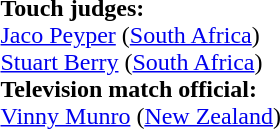<table width=100% style="font-size: 100%">
<tr>
<td><br><strong>Touch judges:</strong>
<br><a href='#'>Jaco Peyper</a> (<a href='#'>South Africa</a>)
<br><a href='#'>Stuart Berry</a> (<a href='#'>South Africa</a>)
<br><strong>Television match official:</strong>
<br><a href='#'>Vinny Munro</a> (<a href='#'>New Zealand</a>)</td>
</tr>
</table>
